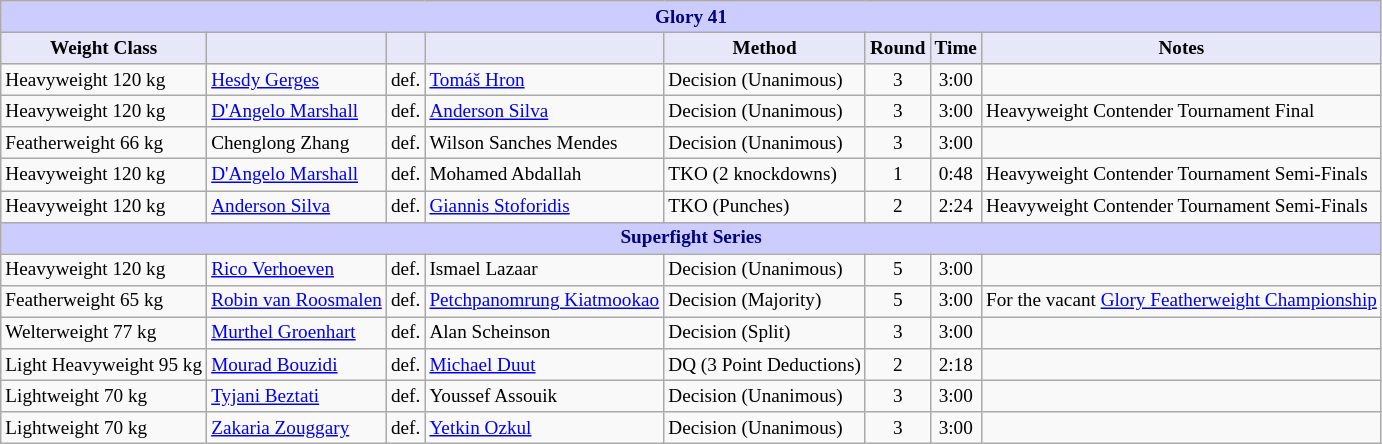<table class="wikitable" style="font-size: 80%;">
<tr>
<th colspan="8" style="background-color: #ccf; color: #000080; text-align: center;"><strong>Glory 41</strong></th>
</tr>
<tr>
<th colspan="1" style="background-color: #E6E8FA; color: #000000; text-align: center;">Weight Class</th>
<th colspan="1" style="background-color: #E6E8FA; color: #000000; text-align: center;"></th>
<th colspan="1" style="background-color: #E6E8FA; color: #000000; text-align: center;"></th>
<th colspan="1" style="background-color: #E6E8FA; color: #000000; text-align: center;"></th>
<th colspan="1" style="background-color: #E6E8FA; color: #000000; text-align: center;">Method</th>
<th colspan="1" style="background-color: #E6E8FA; color: #000000; text-align: center;">Round</th>
<th colspan="1" style="background-color: #E6E8FA; color: #000000; text-align: center;">Time</th>
<th colspan="1" style="background-color: #E6E8FA; color: #000000; text-align: center;">Notes</th>
</tr>
<tr>
<td>Heavyweight 120 kg</td>
<td> <a href='#'>Hesdy Gerges</a></td>
<td align=center>def.</td>
<td> <a href='#'>Tomáš Hron</a></td>
<td>Decision (Unanimous)</td>
<td align=center>3</td>
<td align=center>3:00</td>
<td></td>
</tr>
<tr>
<td>Heavyweight 120 kg</td>
<td> <a href='#'>D'Angelo Marshall</a></td>
<td align=center>def.</td>
<td> <a href='#'>Anderson Silva</a></td>
<td>Decision (Unanimous)</td>
<td align=center>3</td>
<td align=center>3:00</td>
<td>Heavyweight Contender Tournament Final</td>
</tr>
<tr>
<td>Featherweight 66 kg</td>
<td> Chenglong Zhang</td>
<td align=center>def.</td>
<td> Wilson Sanches Mendes</td>
<td>Decision (Unanimous)</td>
<td align=center>3</td>
<td align=center>3:00</td>
<td></td>
</tr>
<tr>
<td>Heavyweight 120 kg</td>
<td> <a href='#'>D'Angelo Marshall</a></td>
<td align=center>def.</td>
<td> Mohamed Abdallah</td>
<td>TKO (2 knockdowns)</td>
<td align=center>1</td>
<td align=center>0:48</td>
<td>Heavyweight Contender Tournament Semi-Finals</td>
</tr>
<tr>
<td>Heavyweight 120 kg</td>
<td> <a href='#'>Anderson Silva</a></td>
<td align=center>def.</td>
<td> <a href='#'>Giannis Stoforidis</a></td>
<td>TKO (Punches)</td>
<td align=center>2</td>
<td align=center>2:24</td>
<td>Heavyweight Contender Tournament Semi-Finals</td>
</tr>
<tr>
<th colspan="8" style="background-color: #ccf; color: #000080; text-align: center;"><strong>Superfight Series</strong></th>
</tr>
<tr>
<td>Heavyweight 120 kg</td>
<td> <a href='#'>Rico Verhoeven</a></td>
<td align=center>def.</td>
<td> Ismael Lazaar</td>
<td>Decision (Unanimous)</td>
<td align=center>5</td>
<td align=center>3:00</td>
<td></td>
</tr>
<tr>
<td>Featherweight 65 kg</td>
<td> <a href='#'>Robin van Roosmalen</a></td>
<td align=center>def.</td>
<td> <a href='#'>Petchpanomrung Kiatmookao</a></td>
<td>Decision (Majority)</td>
<td align=center>5</td>
<td align=center>3:00</td>
<td>For the vacant <a href='#'>Glory Featherweight Championship</a></td>
</tr>
<tr>
<td>Welterweight 77 kg</td>
<td> <a href='#'>Murthel Groenhart</a></td>
<td align=center>def.</td>
<td> Alan Scheinson</td>
<td>Decision (Split)</td>
<td align=center>3</td>
<td align=center>3:00</td>
<td></td>
</tr>
<tr>
<td>Light Heavyweight 95 kg</td>
<td> <a href='#'>Mourad Bouzidi</a></td>
<td align=center>def.</td>
<td> <a href='#'>Michael Duut</a></td>
<td>DQ (3 Point Deductions)</td>
<td align=center>2</td>
<td align=center>2:18</td>
<td></td>
</tr>
<tr>
<td>Lightweight 70 kg</td>
<td> <a href='#'>Tyjani Beztati</a></td>
<td align=center>def.</td>
<td> Youssef Assouik</td>
<td>Decision (Unanimous)</td>
<td align=center>3</td>
<td align=center>3:00</td>
<td></td>
</tr>
<tr>
<td>Lightweight 70 kg</td>
<td> <a href='#'>Zakaria Zouggary</a></td>
<td align=center>def.</td>
<td> <a href='#'>Yetkin Ozkul</a></td>
<td>Decision (Unanimous)</td>
<td align=center>3</td>
<td align=center>3:00</td>
<td></td>
</tr>
</table>
